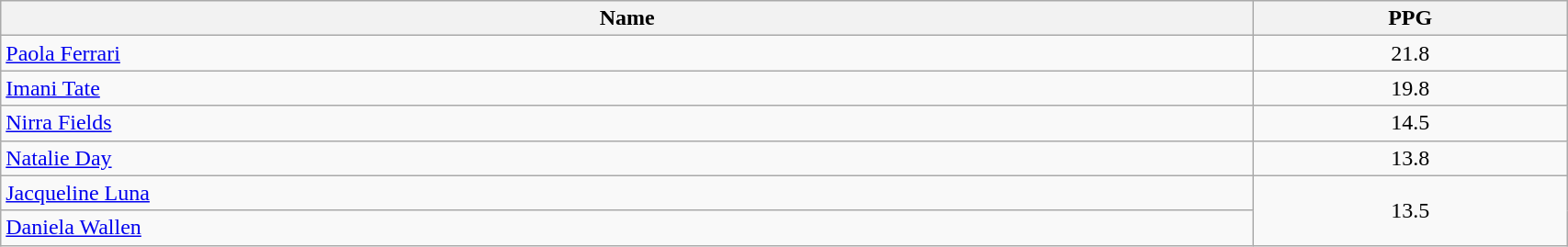<table class=wikitable width="90%">
<tr>
<th width="80%">Name</th>
<th width="20%">PPG</th>
</tr>
<tr>
<td> <a href='#'>Paola Ferrari</a></td>
<td align=center>21.8</td>
</tr>
<tr>
<td> <a href='#'>Imani Tate</a></td>
<td align=center>19.8</td>
</tr>
<tr>
<td> <a href='#'>Nirra Fields</a></td>
<td align=center>14.5</td>
</tr>
<tr>
<td> <a href='#'>Natalie Day</a></td>
<td align=center>13.8</td>
</tr>
<tr>
<td> <a href='#'>Jacqueline Luna</a></td>
<td align=center rowspan=2>13.5</td>
</tr>
<tr>
<td> <a href='#'>Daniela Wallen</a></td>
</tr>
</table>
